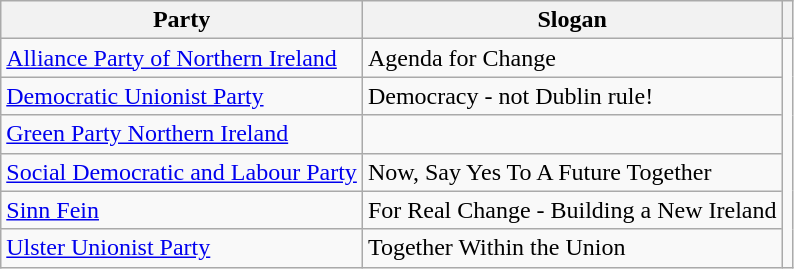<table class="wikitable">
<tr>
<th>Party</th>
<th>Slogan</th>
<th></th>
</tr>
<tr>
<td><a href='#'>Alliance Party of Northern Ireland</a></td>
<td>Agenda for Change</td>
<td rowspan="6"></td>
</tr>
<tr>
<td><a href='#'>Democratic Unionist Party</a></td>
<td>Democracy - not Dublin rule!</td>
</tr>
<tr>
<td><a href='#'>Green Party Northern Ireland</a></td>
<td></td>
</tr>
<tr>
<td><a href='#'>Social Democratic and Labour Party</a></td>
<td>Now, Say Yes To A Future Together</td>
</tr>
<tr>
<td><a href='#'>Sinn Fein</a></td>
<td>For Real Change - Building a New Ireland</td>
</tr>
<tr>
<td><a href='#'>Ulster Unionist Party</a></td>
<td>Together Within the Union</td>
</tr>
</table>
